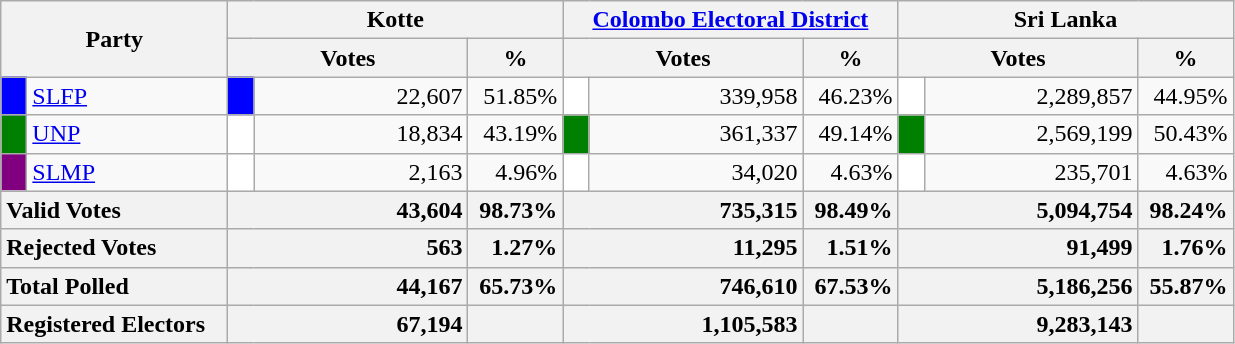<table class="wikitable">
<tr>
<th colspan="2" width="144px"rowspan="2">Party</th>
<th colspan="3" width="216px">Kotte</th>
<th colspan="3" width="216px"><a href='#'>Colombo Electoral District</a></th>
<th colspan="3" width="216px">Sri Lanka</th>
</tr>
<tr>
<th colspan="2" width="144px">Votes</th>
<th>%</th>
<th colspan="2" width="144px">Votes</th>
<th>%</th>
<th colspan="2" width="144px">Votes</th>
<th>%</th>
</tr>
<tr>
<td style="background-color:blue;" width="10px"></td>
<td style="text-align:left;"><a href='#'>SLFP</a></td>
<td style="background-color:blue;" width="10px"></td>
<td style="text-align:right;">22,607</td>
<td style="text-align:right;">51.85%</td>
<td style="background-color:white;" width="10px"></td>
<td style="text-align:right;">339,958</td>
<td style="text-align:right;">46.23%</td>
<td style="background-color:white;" width="10px"></td>
<td style="text-align:right;">2,289,857</td>
<td style="text-align:right;">44.95%</td>
</tr>
<tr>
<td style="background-color:green;" width="10px"></td>
<td style="text-align:left;"><a href='#'>UNP</a></td>
<td style="background-color:white;" width="10px"></td>
<td style="text-align:right;">18,834</td>
<td style="text-align:right;">43.19%</td>
<td style="background-color:green;" width="10px"></td>
<td style="text-align:right;">361,337</td>
<td style="text-align:right;">49.14%</td>
<td style="background-color:green;" width="10px"></td>
<td style="text-align:right;">2,569,199</td>
<td style="text-align:right;">50.43%</td>
</tr>
<tr>
<td style="background-color:purple;" width="10px"></td>
<td style="text-align:left;"><a href='#'>SLMP</a></td>
<td style="background-color:white;" width="10px"></td>
<td style="text-align:right;">2,163</td>
<td style="text-align:right;">4.96%</td>
<td style="background-color:white;" width="10px"></td>
<td style="text-align:right;">34,020</td>
<td style="text-align:right;">4.63%</td>
<td style="background-color:white;" width="10px"></td>
<td style="text-align:right;">235,701</td>
<td style="text-align:right;">4.63%</td>
</tr>
<tr>
<th colspan="2" width="144px"style="text-align:left;">Valid Votes</th>
<th style="text-align:right;"colspan="2" width="144px">43,604</th>
<th style="text-align:right;">98.73%</th>
<th style="text-align:right;"colspan="2" width="144px">735,315</th>
<th style="text-align:right;">98.49%</th>
<th style="text-align:right;"colspan="2" width="144px">5,094,754</th>
<th style="text-align:right;">98.24%</th>
</tr>
<tr>
<th colspan="2" width="144px"style="text-align:left;">Rejected Votes</th>
<th style="text-align:right;"colspan="2" width="144px">563</th>
<th style="text-align:right;">1.27%</th>
<th style="text-align:right;"colspan="2" width="144px">11,295</th>
<th style="text-align:right;">1.51%</th>
<th style="text-align:right;"colspan="2" width="144px">91,499</th>
<th style="text-align:right;">1.76%</th>
</tr>
<tr>
<th colspan="2" width="144px"style="text-align:left;">Total Polled</th>
<th style="text-align:right;"colspan="2" width="144px">44,167</th>
<th style="text-align:right;">65.73%</th>
<th style="text-align:right;"colspan="2" width="144px">746,610</th>
<th style="text-align:right;">67.53%</th>
<th style="text-align:right;"colspan="2" width="144px">5,186,256</th>
<th style="text-align:right;">55.87%</th>
</tr>
<tr>
<th colspan="2" width="144px"style="text-align:left;">Registered Electors</th>
<th style="text-align:right;"colspan="2" width="144px">67,194</th>
<th></th>
<th style="text-align:right;"colspan="2" width="144px">1,105,583</th>
<th></th>
<th style="text-align:right;"colspan="2" width="144px">9,283,143</th>
<th></th>
</tr>
</table>
